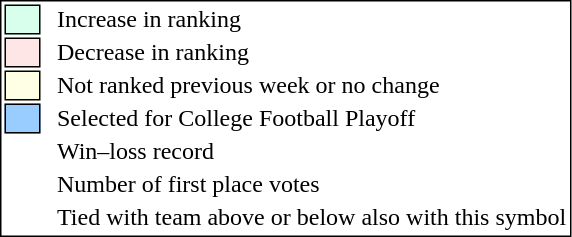<table style="border:1px solid black;">
<tr>
<td style="background:#D8FFEB; width:20px; border:1px solid black;"></td>
<td> </td>
<td>Increase in ranking</td>
</tr>
<tr>
<td style="background:#FFE6E6; width:20px; border:1px solid black;"></td>
<td> </td>
<td>Decrease in ranking</td>
</tr>
<tr>
<td style="background:#FFFFE6; width:20px; border:1px solid black;"></td>
<td> </td>
<td>Not ranked previous week or no change</td>
</tr>
<tr>
<td style="background:#9cf; width:20px; border:1px solid black;"></td>
<td> </td>
<td>Selected for College Football Playoff</td>
</tr>
<tr>
<td></td>
<td> </td>
<td>Win–loss record</td>
</tr>
<tr>
<td></td>
<td> </td>
<td>Number of first place votes</td>
</tr>
<tr>
<td></td>
<td></td>
<td>Tied with team above or below also with this symbol</td>
</tr>
</table>
